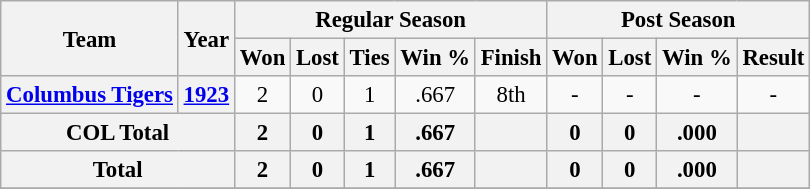<table class="wikitable" style="font-size: 95%; text-align:center;">
<tr>
<th rowspan=2>Team</th>
<th rowspan=2>Year</th>
<th colspan=5>Regular Season</th>
<th colspan=4>Post Season</th>
</tr>
<tr>
<th>Won</th>
<th>Lost</th>
<th>Ties</th>
<th>Win %</th>
<th>Finish</th>
<th>Won</th>
<th>Lost</th>
<th>Win %</th>
<th>Result</th>
</tr>
<tr>
<th><a href='#'>Columbus Tigers</a></th>
<th><a href='#'>1923</a></th>
<td>2</td>
<td>0</td>
<td>1</td>
<td>.667</td>
<td>8th</td>
<td>-</td>
<td>-</td>
<td>-</td>
<td>-</td>
</tr>
<tr>
<th colspan=2>COL Total</th>
<th>2</th>
<th>0</th>
<th>1</th>
<th>.667</th>
<th></th>
<th>0</th>
<th>0</th>
<th>.000</th>
<th></th>
</tr>
<tr>
<th colspan=2>Total</th>
<th>2</th>
<th>0</th>
<th>1</th>
<th>.667</th>
<th></th>
<th>0</th>
<th>0</th>
<th>.000</th>
<th></th>
</tr>
<tr>
</tr>
</table>
